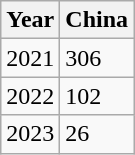<table class="wikitable">
<tr>
<th>Year</th>
<th>China</th>
</tr>
<tr>
<td>2021</td>
<td>306</td>
</tr>
<tr>
<td>2022</td>
<td>102</td>
</tr>
<tr>
<td>2023</td>
<td>26</td>
</tr>
</table>
